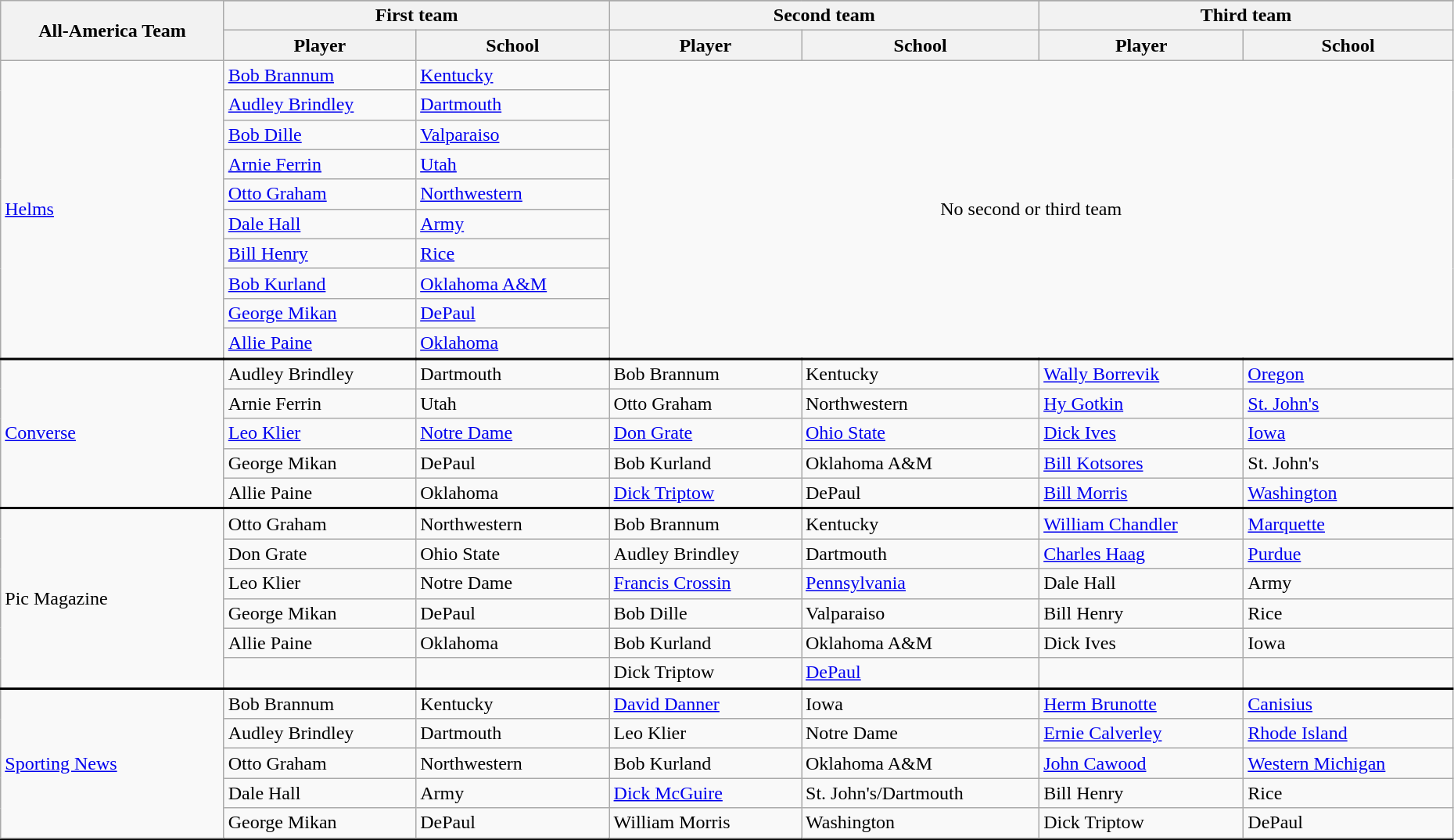<table class="wikitable" style="width:98%;">
<tr>
<th rowspan=3>All-America Team</th>
</tr>
<tr>
<th colspan=2>First team</th>
<th colspan=2>Second team</th>
<th colspan=2>Third team</th>
</tr>
<tr>
<th>Player</th>
<th>School</th>
<th>Player</th>
<th>School</th>
<th>Player</th>
<th>School</th>
</tr>
<tr>
<td rowspan=10><a href='#'>Helms</a></td>
<td><a href='#'>Bob Brannum</a></td>
<td><a href='#'>Kentucky</a></td>
<td rowspan=10 colspan=6 align=center>No second or third team</td>
</tr>
<tr>
<td><a href='#'>Audley Brindley</a></td>
<td><a href='#'>Dartmouth</a></td>
</tr>
<tr>
<td><a href='#'>Bob Dille</a></td>
<td><a href='#'>Valparaiso</a></td>
</tr>
<tr>
<td><a href='#'>Arnie Ferrin</a></td>
<td><a href='#'>Utah</a></td>
</tr>
<tr>
<td><a href='#'>Otto Graham</a></td>
<td><a href='#'>Northwestern</a></td>
</tr>
<tr>
<td><a href='#'>Dale Hall</a></td>
<td><a href='#'>Army</a></td>
</tr>
<tr>
<td><a href='#'>Bill Henry</a></td>
<td><a href='#'>Rice</a></td>
</tr>
<tr>
<td><a href='#'>Bob Kurland</a></td>
<td><a href='#'>Oklahoma A&M</a></td>
</tr>
<tr>
<td><a href='#'>George Mikan</a></td>
<td><a href='#'>DePaul</a></td>
</tr>
<tr>
<td><a href='#'>Allie Paine</a></td>
<td><a href='#'>Oklahoma</a></td>
</tr>
<tr style = "border-top:2px solid black;">
<td rowspan=5><a href='#'>Converse</a></td>
<td>Audley Brindley</td>
<td>Dartmouth</td>
<td>Bob Brannum</td>
<td>Kentucky</td>
<td><a href='#'>Wally Borrevik</a></td>
<td><a href='#'>Oregon</a></td>
</tr>
<tr>
<td>Arnie Ferrin</td>
<td>Utah</td>
<td>Otto Graham</td>
<td>Northwestern</td>
<td><a href='#'>Hy Gotkin</a></td>
<td><a href='#'>St. John's</a></td>
</tr>
<tr>
<td><a href='#'>Leo Klier</a></td>
<td><a href='#'>Notre Dame</a></td>
<td><a href='#'>Don Grate</a></td>
<td><a href='#'>Ohio State</a></td>
<td><a href='#'>Dick Ives</a></td>
<td><a href='#'>Iowa</a></td>
</tr>
<tr>
<td>George Mikan</td>
<td>DePaul</td>
<td>Bob Kurland</td>
<td>Oklahoma A&M</td>
<td><a href='#'>Bill Kotsores</a></td>
<td>St. John's</td>
</tr>
<tr>
<td>Allie Paine</td>
<td>Oklahoma</td>
<td><a href='#'>Dick Triptow</a></td>
<td>DePaul</td>
<td><a href='#'>Bill Morris</a></td>
<td><a href='#'>Washington</a></td>
</tr>
<tr style = "border-top:2px solid black;">
<td rowspan=6>Pic Magazine</td>
<td>Otto Graham</td>
<td>Northwestern</td>
<td>Bob Brannum</td>
<td>Kentucky</td>
<td><a href='#'>William Chandler</a></td>
<td><a href='#'>Marquette</a></td>
</tr>
<tr>
<td>Don Grate</td>
<td>Ohio State</td>
<td>Audley Brindley</td>
<td>Dartmouth</td>
<td><a href='#'>Charles Haag</a></td>
<td><a href='#'>Purdue</a></td>
</tr>
<tr>
<td>Leo Klier</td>
<td>Notre Dame</td>
<td><a href='#'>Francis Crossin</a></td>
<td><a href='#'>Pennsylvania</a></td>
<td>Dale Hall</td>
<td>Army</td>
</tr>
<tr>
<td>George Mikan</td>
<td>DePaul</td>
<td>Bob Dille</td>
<td>Valparaiso</td>
<td>Bill Henry</td>
<td>Rice</td>
</tr>
<tr>
<td>Allie Paine</td>
<td>Oklahoma</td>
<td>Bob Kurland</td>
<td>Oklahoma A&M</td>
<td>Dick Ives</td>
<td>Iowa</td>
</tr>
<tr>
<td></td>
<td></td>
<td>Dick Triptow</td>
<td><a href='#'>DePaul</a></td>
<td></td>
<td></td>
</tr>
<tr style = "border-top:2px solid black;">
<td rowspan=5><a href='#'>Sporting News</a></td>
<td>Bob Brannum</td>
<td>Kentucky</td>
<td><a href='#'>David Danner</a></td>
<td>Iowa</td>
<td><a href='#'>Herm Brunotte</a></td>
<td><a href='#'>Canisius</a></td>
</tr>
<tr>
<td>Audley Brindley</td>
<td>Dartmouth</td>
<td>Leo Klier</td>
<td>Notre Dame</td>
<td><a href='#'>Ernie Calverley</a></td>
<td><a href='#'>Rhode Island</a></td>
</tr>
<tr>
<td>Otto Graham</td>
<td>Northwestern</td>
<td>Bob Kurland</td>
<td>Oklahoma A&M</td>
<td><a href='#'>John Cawood</a></td>
<td><a href='#'>Western Michigan</a></td>
</tr>
<tr>
<td>Dale Hall</td>
<td>Army</td>
<td><a href='#'>Dick McGuire</a></td>
<td>St. John's/Dartmouth</td>
<td>Bill Henry</td>
<td>Rice</td>
</tr>
<tr>
<td>George Mikan</td>
<td>DePaul</td>
<td>William Morris</td>
<td>Washington</td>
<td>Dick Triptow</td>
<td>DePaul</td>
</tr>
<tr style = "border-top:2px solid black;">
</tr>
</table>
